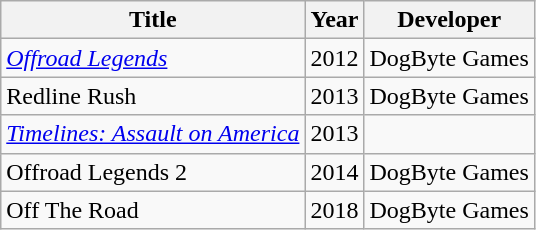<table class="wikitable collapsible sortable">
<tr>
<th>Title</th>
<th data-sort-type="date">Year</th>
<th>Developer</th>
</tr>
<tr>
<td><em><a href='#'>Offroad Legends</a></em></td>
<td>2012</td>
<td>DogByte Games</td>
</tr>
<tr>
<td>Redline Rush</td>
<td>2013</td>
<td>DogByte Games</td>
</tr>
<tr>
<td><em><a href='#'>Timelines: Assault on America</a></em></td>
<td>2013</td>
<td></td>
</tr>
<tr>
<td>Offroad Legends 2</td>
<td>2014</td>
<td>DogByte Games</td>
</tr>
<tr>
<td>Off The Road</td>
<td>2018</td>
<td>DogByte Games</td>
</tr>
</table>
